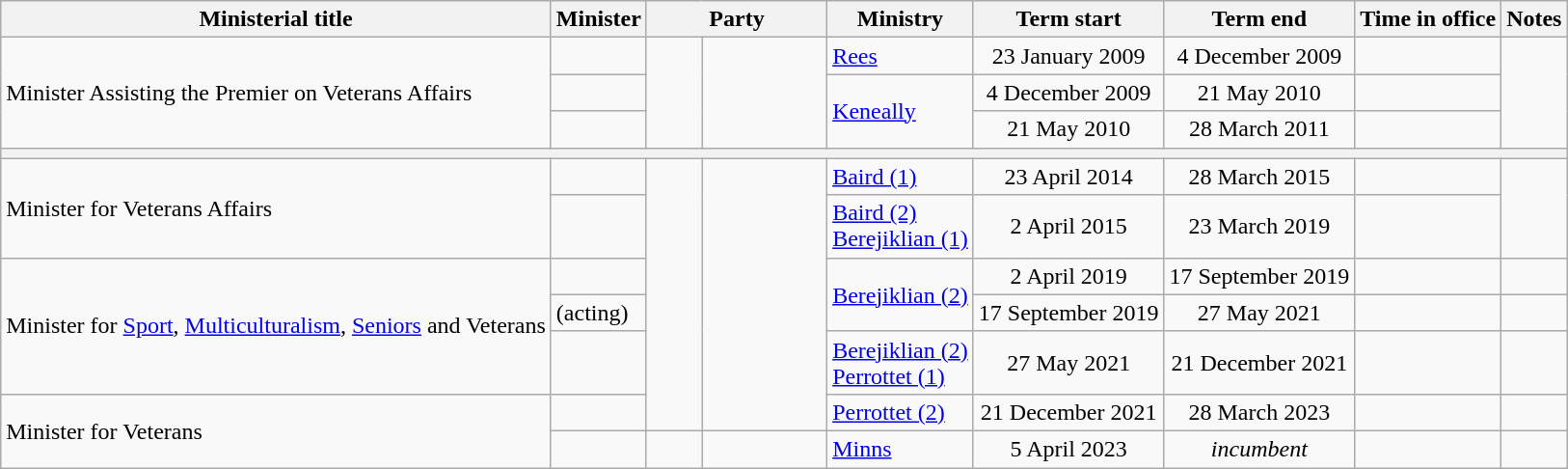<table class="wikitable sortable">
<tr>
<th>Ministerial title</th>
<th>Minister</th>
<th colspan=2>Party</th>
<th>Ministry</th>
<th>Term start</th>
<th>Term end</th>
<th>Time in office</th>
<th class="unsortable">Notes</th>
</tr>
<tr>
<td rowspan=3>Minister Assisting the Premier on Veterans Affairs</td>
<td></td>
<td rowspan=3 > </td>
<td rowspan=3 width=8%></td>
<td><a href='#'>Rees</a></td>
<td align=center>23 January 2009</td>
<td align=center>4 December 2009</td>
<td align=right></td>
</tr>
<tr>
<td></td>
<td rowspan=2><a href='#'>Keneally</a></td>
<td align=center>4 December 2009</td>
<td align=center>21 May 2010</td>
<td align=right></td>
</tr>
<tr>
<td></td>
<td align=center>21 May 2010</td>
<td align=center>28 March 2011</td>
<td align=right></td>
</tr>
<tr>
<th colspan=9></th>
</tr>
<tr>
<td rowspan=2>Minister for Veterans Affairs</td>
<td></td>
<td rowspan=6 > </td>
<td rowspan=6></td>
<td><a href='#'>Baird (1)</a></td>
<td align=center>23 April 2014</td>
<td align=center>28 March 2015</td>
<td align=right></td>
</tr>
<tr>
<td></td>
<td><a href='#'>Baird (2)</a><br><a href='#'>Berejiklian (1)</a></td>
<td align=center>2 April 2015</td>
<td align=center>23 March 2019</td>
<td align=right><strong></strong></td>
</tr>
<tr>
<td rowspan=3>Minister for <a href='#'>Sport</a>, <a href='#'>Multiculturalism</a>, <a href='#'>Seniors</a> and Veterans</td>
<td></td>
<td rowspan=2><a href='#'>Berejiklian (2)</a></td>
<td align=center>2 April 2019</td>
<td align=center>17 September 2019</td>
<td align=right></td>
<td></td>
</tr>
<tr>
<td> (acting)</td>
<td align=center>17 September 2019</td>
<td align=center>27 May 2021</td>
<td align=right></td>
</tr>
<tr>
<td></td>
<td><a href='#'>Berejiklian (2)</a><br><a href='#'>Perrottet (1)</a></td>
<td align=center>27 May 2021</td>
<td align=center>21 December 2021</td>
<td align=right></td>
<td></td>
</tr>
<tr>
<td rowspan=2>Minister for Veterans</td>
<td></td>
<td><a href='#'>Perrottet (2)</a></td>
<td align=center>21 December 2021</td>
<td align=center>28 March 2023</td>
<td align=right></td>
<td></td>
</tr>
<tr>
<td></td>
<td> </td>
<td></td>
<td><a href='#'>Minns</a></td>
<td align=center>5 April 2023</td>
<td align=center><em>incumbent</em></td>
<td align=right></td>
<td></td>
</tr>
</table>
